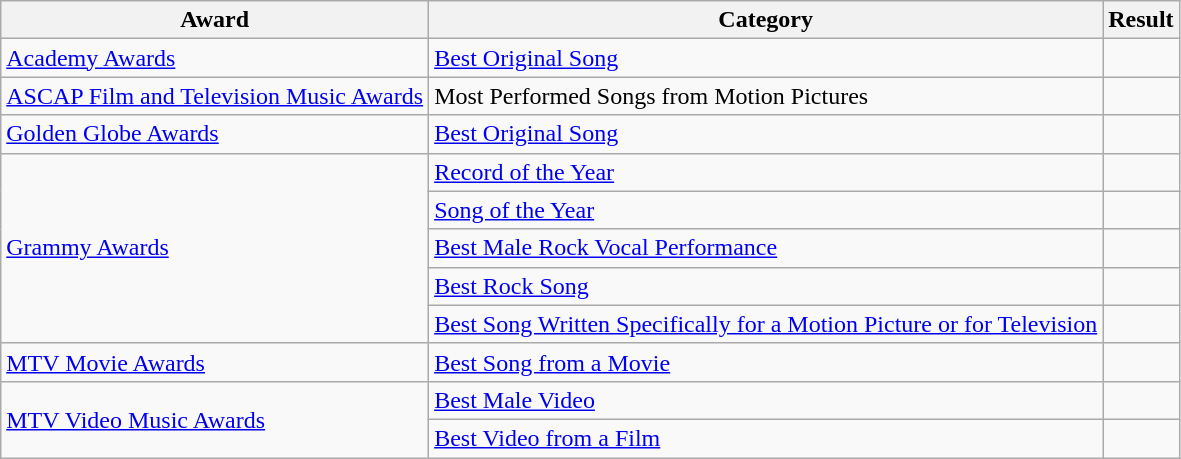<table class="wikitable plainrowheaders">
<tr>
<th scope="col">Award</th>
<th scope="col">Category</th>
<th scope="col">Result</th>
</tr>
<tr>
<td><a href='#'>Academy Awards</a></td>
<td><a href='#'>Best Original Song</a></td>
<td></td>
</tr>
<tr>
<td><a href='#'>ASCAP Film and Television Music Awards</a></td>
<td>Most Performed Songs from Motion Pictures</td>
<td></td>
</tr>
<tr>
<td><a href='#'>Golden Globe Awards</a></td>
<td><a href='#'>Best Original Song</a></td>
<td></td>
</tr>
<tr>
<td rowspan="5"><a href='#'>Grammy Awards</a></td>
<td><a href='#'>Record of the Year</a></td>
<td></td>
</tr>
<tr>
<td><a href='#'>Song of the Year</a></td>
<td></td>
</tr>
<tr>
<td><a href='#'>Best Male Rock Vocal Performance</a></td>
<td></td>
</tr>
<tr>
<td><a href='#'>Best Rock Song</a></td>
<td></td>
</tr>
<tr>
<td><a href='#'>Best Song Written Specifically for a Motion Picture or for Television</a></td>
<td></td>
</tr>
<tr>
<td><a href='#'>MTV Movie Awards</a></td>
<td><a href='#'>Best Song from a Movie</a></td>
<td></td>
</tr>
<tr>
<td rowspan="2"><a href='#'>MTV Video Music Awards</a></td>
<td><a href='#'>Best Male Video</a></td>
<td></td>
</tr>
<tr>
<td><a href='#'>Best Video from a Film</a></td>
<td></td>
</tr>
</table>
